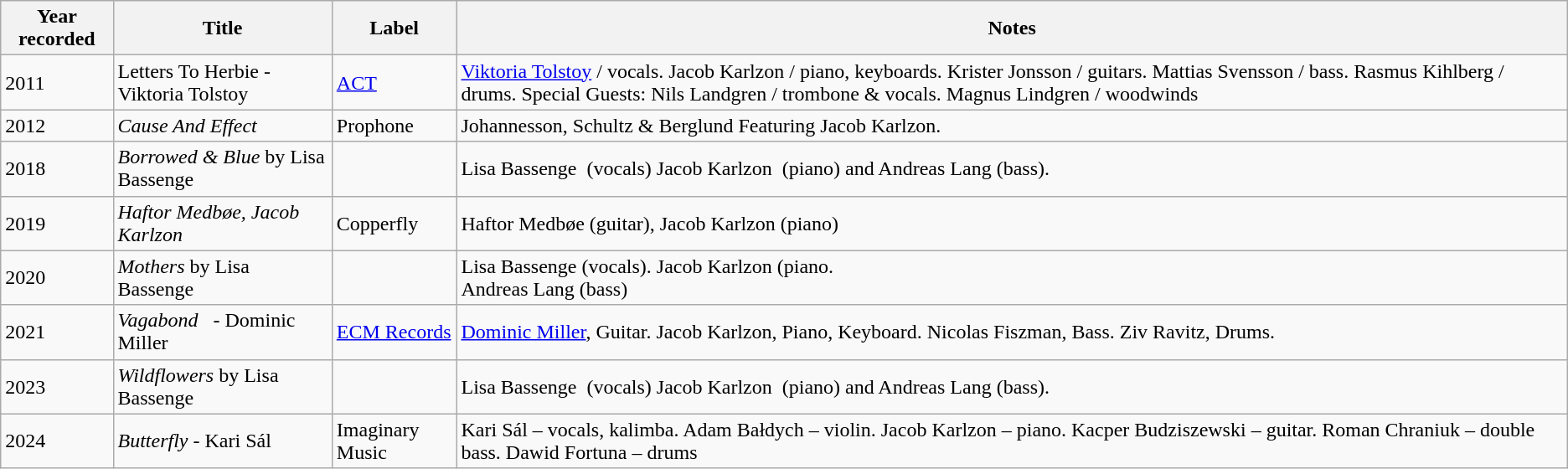<table class="wikitable">
<tr>
<th>Year recorded</th>
<th>Title</th>
<th>Label</th>
<th>Notes</th>
</tr>
<tr>
<td>2011</td>
<td>Letters To Herbie - Viktoria Tolstoy</td>
<td><a href='#'>ACT</a></td>
<td><a href='#'>Viktoria Tolstoy</a> / vocals. Jacob Karlzon / piano, keyboards. Krister Jonsson / guitars. Mattias Svensson / bass. Rasmus Kihlberg / drums. Special Guests: Nils Landgren / trombone & vocals. Magnus Lindgren / woodwinds</td>
</tr>
<tr>
<td>2012</td>
<td><em>Cause And Effect</em></td>
<td>Prophone</td>
<td>Johannesson, Schultz & Berglund Featuring Jacob Karlzon.</td>
</tr>
<tr>
<td>2018</td>
<td><em>Borrowed & Blue</em> by Lisa Bassenge</td>
<td></td>
<td>Lisa Bassenge  (vocals) Jacob Karlzon  (piano) and Andreas Lang (bass).</td>
</tr>
<tr>
<td>2019</td>
<td><em>Haftor Medbøe, Jacob Karlzon</em></td>
<td>Copperfly</td>
<td>Haftor Medbøe (guitar), Jacob Karlzon (piano)</td>
</tr>
<tr>
<td>2020</td>
<td><em>Mothers</em> by Lisa Bassenge</td>
<td></td>
<td>Lisa Bassenge (vocals). Jacob Karlzon (piano.<br>Andreas Lang (bass)</td>
</tr>
<tr>
<td>2021</td>
<td><em>Vagabond</em>   - Dominic Miller</td>
<td><a href='#'>ECM Records</a></td>
<td><a href='#'>Dominic Miller</a>, Guitar. Jacob Karlzon, Piano, Keyboard. Nicolas Fiszman, Bass. Ziv Ravitz, Drums.</td>
</tr>
<tr>
<td>2023</td>
<td><em>Wildflowers</em> by Lisa Bassenge</td>
<td></td>
<td>Lisa Bassenge  (vocals) Jacob Karlzon  (piano) and Andreas Lang (bass).</td>
</tr>
<tr>
<td>2024</td>
<td><em>Butterfly</em> - Kari Sál</td>
<td>Imaginary Music</td>
<td>Kari Sál – vocals, kalimba. Adam Bałdych – violin. Jacob Karlzon – piano. Kacper Budziszewski – guitar. Roman Chraniuk – double bass. Dawid Fortuna – drums</td>
</tr>
</table>
